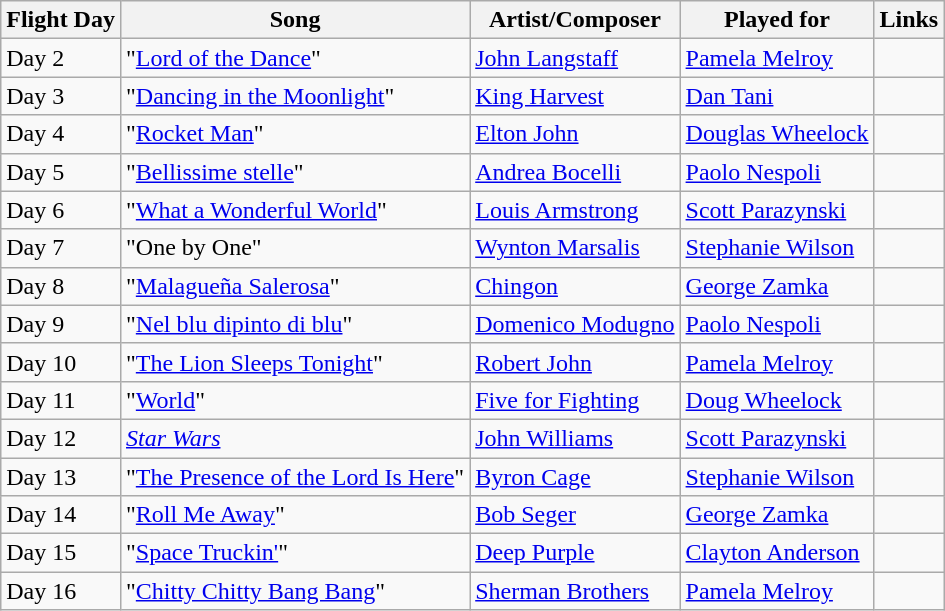<table class="wikitable">
<tr>
<th>Flight Day</th>
<th>Song</th>
<th>Artist/Composer</th>
<th>Played for</th>
<th>Links</th>
</tr>
<tr>
<td>Day 2</td>
<td>"<a href='#'>Lord of the Dance</a>"</td>
<td><a href='#'>John Langstaff</a></td>
<td><a href='#'>Pamela Melroy</a></td>
<td>  <br> </td>
</tr>
<tr>
<td>Day 3</td>
<td>"<a href='#'>Dancing in the Moonlight</a>"</td>
<td><a href='#'>King Harvest</a></td>
<td><a href='#'>Dan Tani</a></td>
<td>  <br> </td>
</tr>
<tr>
<td>Day 4</td>
<td>"<a href='#'>Rocket Man</a>"</td>
<td><a href='#'>Elton John</a></td>
<td><a href='#'>Douglas Wheelock</a></td>
<td>  <br> </td>
</tr>
<tr>
<td>Day 5</td>
<td>"<a href='#'>Bellissime stelle</a>"</td>
<td><a href='#'>Andrea Bocelli</a></td>
<td><a href='#'>Paolo Nespoli</a></td>
<td>  <br> </td>
</tr>
<tr>
<td>Day 6</td>
<td>"<a href='#'>What a Wonderful World</a>"</td>
<td><a href='#'>Louis Armstrong</a></td>
<td><a href='#'>Scott Parazynski</a></td>
<td>  <br> </td>
</tr>
<tr>
<td>Day 7</td>
<td>"One by One"</td>
<td><a href='#'>Wynton Marsalis</a></td>
<td><a href='#'>Stephanie Wilson</a></td>
<td>  <br> </td>
</tr>
<tr>
<td>Day 8</td>
<td>"<a href='#'>Malagueña Salerosa</a>"</td>
<td><a href='#'>Chingon</a></td>
<td><a href='#'>George Zamka</a></td>
<td>  <br> </td>
</tr>
<tr>
<td>Day 9</td>
<td>"<a href='#'>Nel blu dipinto di blu</a>"</td>
<td><a href='#'>Domenico Modugno</a></td>
<td><a href='#'>Paolo Nespoli</a></td>
<td>  <br> </td>
</tr>
<tr>
<td>Day 10</td>
<td>"<a href='#'>The Lion Sleeps Tonight</a>"</td>
<td><a href='#'>Robert John</a></td>
<td><a href='#'>Pamela Melroy</a></td>
<td>  <br> </td>
</tr>
<tr>
<td>Day 11</td>
<td>"<a href='#'>World</a>"</td>
<td><a href='#'>Five for Fighting</a></td>
<td><a href='#'>Doug Wheelock</a></td>
<td>  <br> </td>
</tr>
<tr>
<td>Day 12</td>
<td><em><a href='#'>Star Wars</a></em></td>
<td><a href='#'>John Williams</a></td>
<td><a href='#'>Scott Parazynski</a></td>
<td>  <br> </td>
</tr>
<tr>
<td>Day 13</td>
<td>"<a href='#'>The Presence of the Lord Is Here</a>"</td>
<td><a href='#'>Byron Cage</a></td>
<td><a href='#'>Stephanie Wilson</a></td>
<td>  <br> </td>
</tr>
<tr>
<td>Day 14</td>
<td>"<a href='#'>Roll Me Away</a>"</td>
<td><a href='#'>Bob Seger</a></td>
<td><a href='#'>George Zamka</a></td>
<td>  <br> </td>
</tr>
<tr>
<td>Day 15</td>
<td>"<a href='#'>Space Truckin'</a>"</td>
<td><a href='#'>Deep Purple</a></td>
<td><a href='#'>Clayton Anderson</a></td>
<td>  <br> </td>
</tr>
<tr>
<td>Day 16</td>
<td>"<a href='#'>Chitty Chitty Bang Bang</a>"</td>
<td><a href='#'>Sherman Brothers</a></td>
<td><a href='#'>Pamela Melroy</a></td>
<td>  <br> </td>
</tr>
</table>
